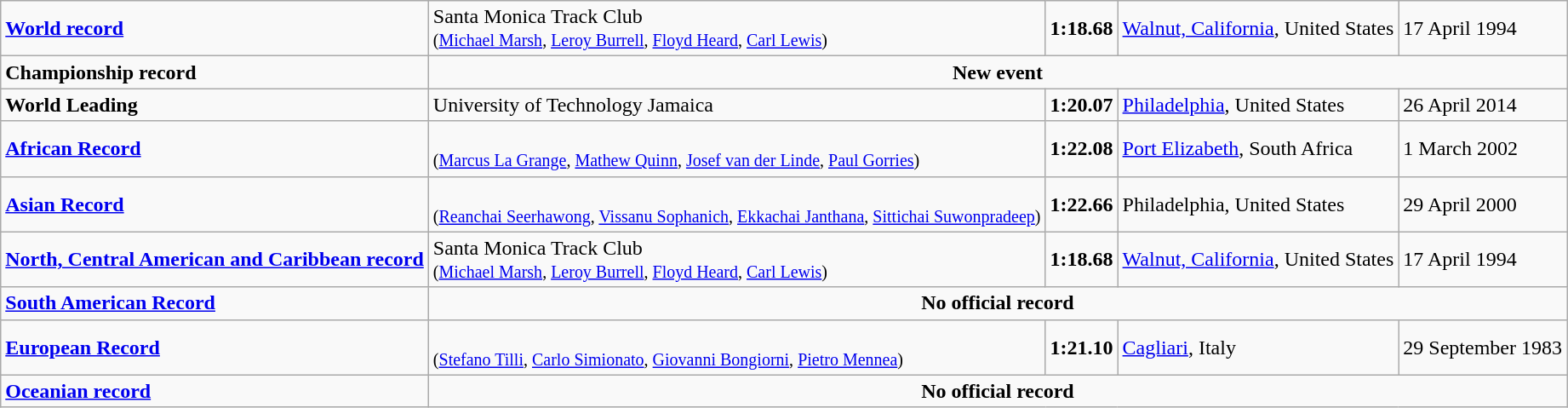<table class="wikitable">
<tr>
<td><strong><a href='#'>World record</a></strong></td>
<td> Santa Monica Track Club<br><small>(<a href='#'>Michael Marsh</a>, <a href='#'>Leroy Burrell</a>, <a href='#'>Floyd Heard</a>, <a href='#'>Carl Lewis</a>)</small></td>
<td><strong>1:18.68</strong></td>
<td> <a href='#'>Walnut, California</a>, United States</td>
<td>17 April 1994</td>
</tr>
<tr>
<td><strong>Championship record</strong></td>
<td colspan=4 align=center><strong>New event</strong></td>
</tr>
<tr>
<td><strong>World Leading</strong></td>
<td> University of Technology Jamaica</td>
<td><strong>1:20.07</strong></td>
<td> <a href='#'>Philadelphia</a>, United States</td>
<td>26 April 2014</td>
</tr>
<tr>
<td><strong><a href='#'>African Record</a></strong></td>
<td><br><small>(<a href='#'>Marcus La Grange</a>, <a href='#'>Mathew Quinn</a>, <a href='#'>Josef van der Linde</a>, <a href='#'>Paul Gorries</a>)</small></td>
<td><strong>1:22.08</strong></td>
<td> <a href='#'>Port Elizabeth</a>, South Africa</td>
<td>1 March 2002</td>
</tr>
<tr>
<td><strong><a href='#'>Asian Record</a></strong></td>
<td><br><small>(<a href='#'>Reanchai Seerhawong</a>, <a href='#'>Vissanu Sophanich</a>, <a href='#'>Ekkachai Janthana</a>, <a href='#'>Sittichai Suwonpradeep</a>)</small></td>
<td><strong>1:22.66</strong></td>
<td> Philadelphia, United States</td>
<td>29 April 2000</td>
</tr>
<tr>
<td><strong><a href='#'>North, Central American and Caribbean record</a></strong></td>
<td> Santa Monica Track Club<br><small>(<a href='#'>Michael Marsh</a>, <a href='#'>Leroy Burrell</a>, <a href='#'>Floyd Heard</a>, <a href='#'>Carl Lewis</a>)</small></td>
<td><strong>1:18.68</strong></td>
<td> <a href='#'>Walnut, California</a>, United States</td>
<td>17 April 1994</td>
</tr>
<tr>
<td><strong><a href='#'>South American Record</a></strong></td>
<td colspan=4 align=center><strong>No official record</strong></td>
</tr>
<tr>
<td><strong><a href='#'>European Record</a></strong></td>
<td><br><small>(<a href='#'>Stefano Tilli</a>, <a href='#'>Carlo Simionato</a>, <a href='#'>Giovanni Bongiorni</a>, <a href='#'>Pietro Mennea</a>)</small></td>
<td><strong>1:21.10</strong></td>
<td> <a href='#'>Cagliari</a>, Italy</td>
<td>29 September 1983</td>
</tr>
<tr>
<td rowspan=2><strong><a href='#'>Oceanian record</a></strong></td>
<td colspan=4 align=center><strong>No official record</strong></td>
</tr>
</table>
